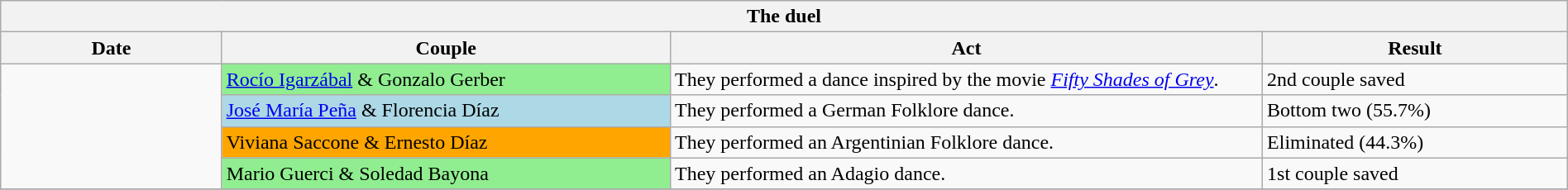<table class="wikitable collapsible collapsed" style="text-align: align; width: 100%;">
<tr>
<th colspan="11" style="with: 100%;" align="center">The duel</th>
</tr>
<tr>
<th width=85>Date</th>
<th width=180>Couple</th>
<th width=240>Act</th>
<th width=120>Result</th>
</tr>
<tr>
<td rowspan="4"></td>
<td bgcolor="lightgreen"><a href='#'>Rocío Igarzábal</a> & Gonzalo Gerber</td>
<td>They performed a dance inspired by the movie <em><a href='#'>Fifty Shades of Grey</a></em>.<br></td>
<td>2nd couple saved</td>
</tr>
<tr>
<td bgcolor="lightblue"><a href='#'>José María Peña</a> & Florencia Díaz</td>
<td>They performed a German Folklore dance.<br></td>
<td>Bottom two (55.7%)</td>
</tr>
<tr>
<td bgcolor="orange">Viviana Saccone & Ernesto Díaz</td>
<td>They performed an Argentinian Folklore dance.<br></td>
<td>Eliminated (44.3%)</td>
</tr>
<tr>
<td bgcolor="lightgreen">Mario Guerci & Soledad Bayona</td>
<td>They performed an Adagio dance.<br></td>
<td>1st couple saved</td>
</tr>
<tr>
</tr>
</table>
